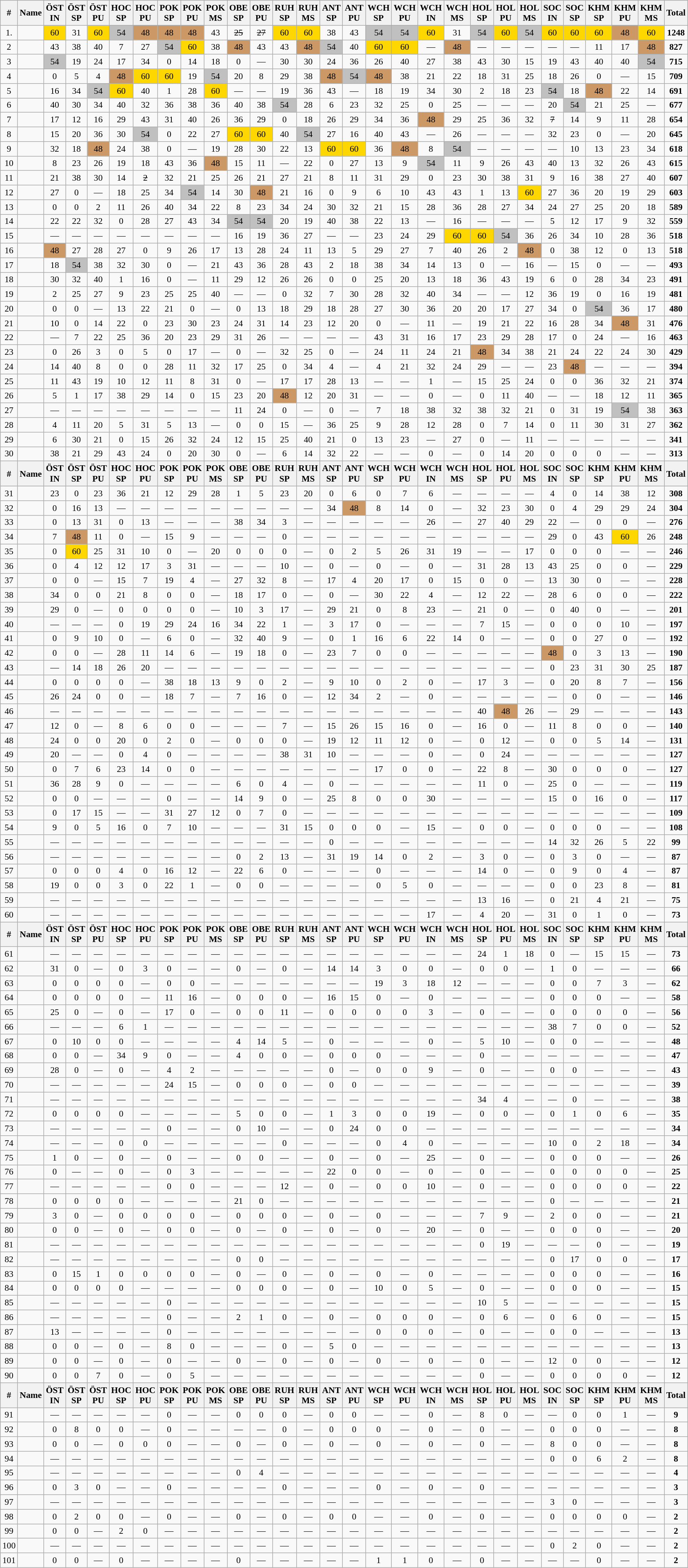<table class="wikitable"  style="text-align:center; font-size: 90%;">
<tr>
<th>#</th>
<th>Name</th>
<th>ÖST <br>IN</th>
<th>ÖST <br>SP</th>
<th>ÖST <br>PU</th>
<th>HOC <br>SP</th>
<th>HOC <br>PU</th>
<th>POK <br>SP</th>
<th>POK <br>PU</th>
<th>POK <br>MS</th>
<th>OBE <br>SP</th>
<th>OBE <br>PU</th>
<th>RUH<br>SP</th>
<th>RUH<br>MS</th>
<th>ANT<br>SP</th>
<th>ANT<br>PU</th>
<th>WCH <br>SP</th>
<th>WCH <br>PU</th>
<th>WCH <br>IN</th>
<th>WCH <br>MS</th>
<th>HOL <br>SP</th>
<th>HOL <br>PU</th>
<th>HOL<br>MS</th>
<th>SOC<br>IN</th>
<th>SOC<br>SP</th>
<th>KHM<br> SP</th>
<th>KHM<br> PU</th>
<th>KHM<br> MS</th>
<th>Total</th>
</tr>
<tr>
<td>1.</td>
<td align="left"></td>
<td bgcolor="gold">60</td>
<td>31</td>
<td bgcolor="gold">60</td>
<td bgcolor="silver">54</td>
<td bgcolor="CC9966">48</td>
<td bgcolor="CC9966">48</td>
<td bgcolor="CC9966">48</td>
<td>43</td>
<td><s>25</s></td>
<td><s>27</s></td>
<td bgcolor="gold">60</td>
<td bgcolor="gold">60</td>
<td>38</td>
<td>43</td>
<td bgcolor="silver">54</td>
<td bgcolor="silver">54</td>
<td bgcolor="gold">60</td>
<td>31</td>
<td bgcolor="silver">54</td>
<td bgcolor="gold">60</td>
<td bgcolor="silver">54</td>
<td bgcolor="gold">60</td>
<td bgcolor="gold">60</td>
<td bgcolor="gold">60</td>
<td bgcolor="CC9966">48</td>
<td bgcolor="gold">60</td>
<td><strong>1248</strong></td>
</tr>
<tr>
<td>2</td>
<td align="left"></td>
<td>43</td>
<td>38</td>
<td>40</td>
<td>7</td>
<td>27</td>
<td bgcolor="silver">54</td>
<td bgcolor="gold">60</td>
<td>38</td>
<td bgcolor="CC9966">48</td>
<td>43</td>
<td>43</td>
<td bgcolor="CC9966">48</td>
<td bgcolor="silver">54</td>
<td>40</td>
<td bgcolor="gold">60</td>
<td bgcolor="gold">60</td>
<td>—</td>
<td bgcolor="CC9966">48</td>
<td>—</td>
<td>—</td>
<td>—</td>
<td>—</td>
<td>—</td>
<td>11</td>
<td>17</td>
<td bgcolor="CC9966">48</td>
<td><strong>827</strong></td>
</tr>
<tr>
<td>3</td>
<td align="left"></td>
<td bgcolor="silver">54</td>
<td>19</td>
<td>24</td>
<td>17</td>
<td>34</td>
<td>0</td>
<td>14</td>
<td>18</td>
<td>0</td>
<td>—</td>
<td>30</td>
<td>30</td>
<td>24</td>
<td>36</td>
<td>26</td>
<td>40</td>
<td>27</td>
<td>38</td>
<td>43</td>
<td>30</td>
<td>15</td>
<td>19</td>
<td>43</td>
<td>40</td>
<td>40</td>
<td bgcolor="silver">54</td>
<td><strong>715</strong></td>
</tr>
<tr>
<td>4</td>
<td align="left"></td>
<td>0</td>
<td>5</td>
<td>4</td>
<td bgcolor="CC9966">48</td>
<td bgcolor="gold">60</td>
<td bgcolor="gold">60</td>
<td>19</td>
<td bgcolor="silver">54</td>
<td>20</td>
<td>8</td>
<td>29</td>
<td>38</td>
<td bgcolor="CC9966">48</td>
<td bgcolor="silver">54</td>
<td bgcolor="CC9966">48</td>
<td>38</td>
<td>21</td>
<td>22</td>
<td>18</td>
<td>31</td>
<td>25</td>
<td>18</td>
<td>26</td>
<td>0</td>
<td>—</td>
<td>15</td>
<td><strong>709</strong></td>
</tr>
<tr>
<td>5</td>
<td align="left"></td>
<td>16</td>
<td>34</td>
<td bgcolor="silver">54</td>
<td bgcolor="gold">60</td>
<td>40</td>
<td>1</td>
<td>28</td>
<td bgcolor="gold">60</td>
<td>—</td>
<td>—</td>
<td>19</td>
<td>36</td>
<td>43</td>
<td>—</td>
<td>18</td>
<td>19</td>
<td>34</td>
<td>30</td>
<td>2</td>
<td>18</td>
<td>23</td>
<td bgcolor="silver">54</td>
<td>18</td>
<td bgcolor="CC9966">48</td>
<td>22</td>
<td>14</td>
<td><strong>691</strong></td>
</tr>
<tr>
<td>6</td>
<td align="left"></td>
<td>40</td>
<td>30</td>
<td>34</td>
<td>40</td>
<td>32</td>
<td>36</td>
<td>38</td>
<td>36</td>
<td>40</td>
<td>38</td>
<td bgcolor="silver">54</td>
<td>28</td>
<td>6</td>
<td>23</td>
<td>32</td>
<td>25</td>
<td>0</td>
<td>25</td>
<td>—</td>
<td>—</td>
<td>—</td>
<td>20</td>
<td bgcolor="silver">54</td>
<td>21</td>
<td>25</td>
<td>—</td>
<td><strong>677</strong></td>
</tr>
<tr>
<td>7</td>
<td align="left"></td>
<td>17</td>
<td>12</td>
<td>16</td>
<td>29</td>
<td>43</td>
<td>31</td>
<td>40</td>
<td>26</td>
<td>36</td>
<td>29</td>
<td>0</td>
<td>18</td>
<td>26</td>
<td>29</td>
<td>34</td>
<td>36</td>
<td bgcolor="CC9966">48</td>
<td>29</td>
<td>25</td>
<td>36</td>
<td>32</td>
<td><s>7</s></td>
<td>14</td>
<td>9</td>
<td>11</td>
<td>28</td>
<td><strong>654</strong></td>
</tr>
<tr>
<td>8</td>
<td align="left"></td>
<td>15</td>
<td>20</td>
<td>36</td>
<td>30</td>
<td bgcolor="silver">54</td>
<td>0</td>
<td>22</td>
<td>27</td>
<td bgcolor="gold">60</td>
<td bgcolor="gold">60</td>
<td>40</td>
<td bgcolor="silver">54</td>
<td>27</td>
<td>16</td>
<td>40</td>
<td>43</td>
<td>—</td>
<td>26</td>
<td>—</td>
<td>—</td>
<td>—</td>
<td>32</td>
<td>23</td>
<td>0</td>
<td>—</td>
<td>20</td>
<td><strong>645</strong></td>
</tr>
<tr>
<td>9</td>
<td align="left"></td>
<td>32</td>
<td>18</td>
<td bgcolor="CC9966">48</td>
<td>24</td>
<td>38</td>
<td>0</td>
<td>—</td>
<td>19</td>
<td>28</td>
<td>30</td>
<td>22</td>
<td>13</td>
<td bgcolor="gold">60</td>
<td bgcolor="gold">60</td>
<td>36</td>
<td bgcolor="CC9966">48</td>
<td>8</td>
<td bgcolor="silver">54</td>
<td>—</td>
<td>—</td>
<td>—</td>
<td>—</td>
<td>10</td>
<td>13</td>
<td>23</td>
<td>34</td>
<td><strong>618</strong></td>
</tr>
<tr>
<td>10</td>
<td align="left"></td>
<td>8</td>
<td>23</td>
<td>26</td>
<td>19</td>
<td>18</td>
<td>43</td>
<td>36</td>
<td bgcolor="CC9966">48</td>
<td>15</td>
<td>11</td>
<td>—</td>
<td>22</td>
<td>0</td>
<td>27</td>
<td>13</td>
<td>9</td>
<td bgcolor="silver">54</td>
<td>11</td>
<td>9</td>
<td>26</td>
<td>43</td>
<td>40</td>
<td>13</td>
<td>32</td>
<td>26</td>
<td>43</td>
<td><strong>615</strong></td>
</tr>
<tr>
<td>11</td>
<td align="left"></td>
<td>21</td>
<td>38</td>
<td>30</td>
<td>14</td>
<td><s>2</s></td>
<td>32</td>
<td>21</td>
<td>25</td>
<td>26</td>
<td>21</td>
<td>27</td>
<td>21</td>
<td>8</td>
<td>11</td>
<td>31</td>
<td>29</td>
<td>0</td>
<td>23</td>
<td>30</td>
<td>38</td>
<td>31</td>
<td>9</td>
<td>16</td>
<td>38</td>
<td>27</td>
<td>40</td>
<td><strong>607</strong></td>
</tr>
<tr>
<td>12</td>
<td align="left"></td>
<td>27</td>
<td>0</td>
<td>—</td>
<td>18</td>
<td>25</td>
<td>34</td>
<td bgcolor="silver">54</td>
<td>14</td>
<td>30</td>
<td bgcolor="CC9966">48</td>
<td>21</td>
<td>16</td>
<td>0</td>
<td>9</td>
<td>6</td>
<td>10</td>
<td>43</td>
<td>43</td>
<td>1</td>
<td>13</td>
<td bgcolor="gold">60</td>
<td>27</td>
<td>36</td>
<td>20</td>
<td>19</td>
<td>29</td>
<td><strong>603</strong></td>
</tr>
<tr>
<td>13</td>
<td align="left"></td>
<td>0</td>
<td>0</td>
<td>2</td>
<td>11</td>
<td>26</td>
<td>40</td>
<td>34</td>
<td>22</td>
<td>8</td>
<td>23</td>
<td>34</td>
<td>24</td>
<td>30</td>
<td>32</td>
<td>21</td>
<td>15</td>
<td>28</td>
<td>36</td>
<td>28</td>
<td>27</td>
<td>34</td>
<td>24</td>
<td>27</td>
<td>25</td>
<td>20</td>
<td>18</td>
<td><strong>589</strong></td>
</tr>
<tr>
<td>14</td>
<td align="left"></td>
<td>22</td>
<td>22</td>
<td>32</td>
<td>0</td>
<td>28</td>
<td>27</td>
<td>43</td>
<td>34</td>
<td bgcolor="silver">54</td>
<td bgcolor="silver">54</td>
<td>20</td>
<td>19</td>
<td>40</td>
<td>38</td>
<td>22</td>
<td>13</td>
<td>—</td>
<td>16</td>
<td>—</td>
<td>—</td>
<td>—</td>
<td>5</td>
<td>12</td>
<td>17</td>
<td>9</td>
<td>32</td>
<td><strong>559</strong></td>
</tr>
<tr>
<td>15</td>
<td align="left"></td>
<td>—</td>
<td>—</td>
<td>—</td>
<td>—</td>
<td>—</td>
<td>—</td>
<td>—</td>
<td>—</td>
<td>16</td>
<td>19</td>
<td>36</td>
<td>27</td>
<td>—</td>
<td>—</td>
<td>23</td>
<td>24</td>
<td>29</td>
<td bgcolor="gold">60</td>
<td bgcolor="gold">60</td>
<td bgcolor="silver">54</td>
<td>36</td>
<td>26</td>
<td>34</td>
<td>10</td>
<td>28</td>
<td>36</td>
<td><strong>518</strong></td>
</tr>
<tr>
<td>16</td>
<td align="left"></td>
<td bgcolor="CC9966">48</td>
<td>27</td>
<td>28</td>
<td>27</td>
<td>0</td>
<td>9</td>
<td>26</td>
<td>17</td>
<td>13</td>
<td>28</td>
<td>24</td>
<td>11</td>
<td>13</td>
<td>5</td>
<td>29</td>
<td>27</td>
<td>7</td>
<td>40</td>
<td>26</td>
<td>2</td>
<td bgcolor="CC9966">48</td>
<td>0</td>
<td>38</td>
<td>12</td>
<td>0</td>
<td>13</td>
<td><strong>518</strong></td>
</tr>
<tr>
<td>17</td>
<td align="left"></td>
<td>18</td>
<td bgcolor="silver">54</td>
<td>38</td>
<td>32</td>
<td>30</td>
<td>0</td>
<td>—</td>
<td>21</td>
<td>43</td>
<td>36</td>
<td>28</td>
<td>43</td>
<td>2</td>
<td>18</td>
<td>38</td>
<td>34</td>
<td>14</td>
<td>13</td>
<td>0</td>
<td>—</td>
<td>16</td>
<td>—</td>
<td>15</td>
<td>0</td>
<td>—</td>
<td>—</td>
<td><strong>493</strong></td>
</tr>
<tr>
<td>18</td>
<td align="left"></td>
<td>30</td>
<td>32</td>
<td>40</td>
<td>1</td>
<td>16</td>
<td>0</td>
<td>—</td>
<td>11</td>
<td>29</td>
<td>12</td>
<td>26</td>
<td>26</td>
<td>0</td>
<td>0</td>
<td>25</td>
<td>20</td>
<td>13</td>
<td>18</td>
<td>36</td>
<td>43</td>
<td>19</td>
<td>6</td>
<td>0</td>
<td>28</td>
<td>34</td>
<td>23</td>
<td><strong>491</strong></td>
</tr>
<tr>
<td>19</td>
<td align="left"></td>
<td>2</td>
<td>25</td>
<td>27</td>
<td>9</td>
<td>23</td>
<td>25</td>
<td>25</td>
<td>40</td>
<td>—</td>
<td>—</td>
<td>0</td>
<td>32</td>
<td>7</td>
<td>30</td>
<td>28</td>
<td>32</td>
<td>40</td>
<td>34</td>
<td>—</td>
<td>—</td>
<td>12</td>
<td>36</td>
<td>19</td>
<td>0</td>
<td>16</td>
<td>19</td>
<td><strong>481</strong></td>
</tr>
<tr>
<td>20</td>
<td align="left"></td>
<td>0</td>
<td>0</td>
<td>—</td>
<td>13</td>
<td>22</td>
<td>21</td>
<td>0</td>
<td>—</td>
<td>0</td>
<td>13</td>
<td>18</td>
<td>29</td>
<td>18</td>
<td>28</td>
<td>27</td>
<td>30</td>
<td>36</td>
<td>20</td>
<td>20</td>
<td>17</td>
<td>27</td>
<td>34</td>
<td>0</td>
<td bgcolor="silver">54</td>
<td>36</td>
<td>17</td>
<td><strong>480</strong></td>
</tr>
<tr>
<td>21</td>
<td align="left"></td>
<td>10</td>
<td>0</td>
<td>14</td>
<td>22</td>
<td>0</td>
<td>23</td>
<td>30</td>
<td>23</td>
<td>24</td>
<td>31</td>
<td>14</td>
<td>23</td>
<td>12</td>
<td>20</td>
<td>0</td>
<td>—</td>
<td>11</td>
<td>—</td>
<td>19</td>
<td>21</td>
<td>22</td>
<td>16</td>
<td>28</td>
<td>34</td>
<td bgcolor="CC9966">48</td>
<td>31</td>
<td><strong>476</strong></td>
</tr>
<tr>
<td>22</td>
<td align="left"></td>
<td>—</td>
<td>7</td>
<td>22</td>
<td>25</td>
<td>36</td>
<td>20</td>
<td>23</td>
<td>29</td>
<td>31</td>
<td>26</td>
<td>—</td>
<td>—</td>
<td>—</td>
<td>—</td>
<td>43</td>
<td>31</td>
<td>16</td>
<td>17</td>
<td>23</td>
<td>29</td>
<td>28</td>
<td>17</td>
<td>0</td>
<td>24</td>
<td>—</td>
<td>16</td>
<td><strong>463</strong></td>
</tr>
<tr>
<td>23</td>
<td align="left"></td>
<td>0</td>
<td>26</td>
<td>3</td>
<td>0</td>
<td>5</td>
<td>0</td>
<td>17</td>
<td>—</td>
<td>0</td>
<td>—</td>
<td>32</td>
<td>25</td>
<td>0</td>
<td>—</td>
<td>24</td>
<td>11</td>
<td>24</td>
<td>21</td>
<td bgcolor="CC9966">48</td>
<td>34</td>
<td>38</td>
<td>21</td>
<td>24</td>
<td>22</td>
<td>24</td>
<td>30</td>
<td><strong>429</strong></td>
</tr>
<tr>
<td>24</td>
<td align="left"></td>
<td>14</td>
<td>40</td>
<td>8</td>
<td>0</td>
<td>0</td>
<td>28</td>
<td>11</td>
<td>32</td>
<td>17</td>
<td>25</td>
<td>0</td>
<td>34</td>
<td>4</td>
<td>—</td>
<td>4</td>
<td>21</td>
<td>32</td>
<td>24</td>
<td>29</td>
<td>—</td>
<td>—</td>
<td>23</td>
<td bgcolor="CC9966">48</td>
<td>—</td>
<td>—</td>
<td>—</td>
<td><strong>394</strong></td>
</tr>
<tr>
<td>25</td>
<td align="left"></td>
<td>11</td>
<td>43</td>
<td>19</td>
<td>10</td>
<td>12</td>
<td>11</td>
<td>8</td>
<td>31</td>
<td>0</td>
<td>—</td>
<td>17</td>
<td>17</td>
<td>28</td>
<td>13</td>
<td>—</td>
<td>—</td>
<td>1</td>
<td>—</td>
<td>15</td>
<td>25</td>
<td>24</td>
<td>0</td>
<td>0</td>
<td>36</td>
<td>32</td>
<td>21</td>
<td><strong>374</strong></td>
</tr>
<tr>
<td>26</td>
<td align="left"></td>
<td>5</td>
<td>1</td>
<td>17</td>
<td>38</td>
<td>29</td>
<td>14</td>
<td>0</td>
<td>15</td>
<td>23</td>
<td>20</td>
<td bgcolor="CC9966">48</td>
<td>12</td>
<td>20</td>
<td>31</td>
<td>—</td>
<td>—</td>
<td>0</td>
<td>—</td>
<td>0</td>
<td>11</td>
<td>40</td>
<td>—</td>
<td>—</td>
<td>18</td>
<td>12</td>
<td>11</td>
<td><strong>365</strong></td>
</tr>
<tr>
<td>27</td>
<td align="left"></td>
<td>—</td>
<td>—</td>
<td>—</td>
<td>—</td>
<td>—</td>
<td>—</td>
<td>—</td>
<td>—</td>
<td>11</td>
<td>24</td>
<td>0</td>
<td>—</td>
<td>0</td>
<td>—</td>
<td>7</td>
<td>18</td>
<td>38</td>
<td>32</td>
<td>38</td>
<td>32</td>
<td>21</td>
<td>0</td>
<td>31</td>
<td>19</td>
<td bgcolor="silver">54</td>
<td>38</td>
<td><strong>363</strong></td>
</tr>
<tr>
<td>28</td>
<td align="left"></td>
<td>4</td>
<td>11</td>
<td>20</td>
<td>5</td>
<td>31</td>
<td>5</td>
<td>13</td>
<td>—</td>
<td>0</td>
<td>0</td>
<td>15</td>
<td>—</td>
<td>36</td>
<td>25</td>
<td>9</td>
<td>28</td>
<td>12</td>
<td>28</td>
<td>0</td>
<td>7</td>
<td>14</td>
<td>0</td>
<td>11</td>
<td>30</td>
<td>31</td>
<td>27</td>
<td><strong>362</strong></td>
</tr>
<tr>
<td>29</td>
<td align="left"></td>
<td>6</td>
<td>30</td>
<td>21</td>
<td>0</td>
<td>15</td>
<td>26</td>
<td>32</td>
<td>24</td>
<td>12</td>
<td>15</td>
<td>25</td>
<td>40</td>
<td>21</td>
<td>0</td>
<td>13</td>
<td>23</td>
<td>—</td>
<td>27</td>
<td>0</td>
<td>—</td>
<td>11</td>
<td>—</td>
<td>—</td>
<td>—</td>
<td>—</td>
<td>—</td>
<td><strong>341</strong></td>
</tr>
<tr>
<td>30</td>
<td align="left"></td>
<td>38</td>
<td>21</td>
<td>29</td>
<td>43</td>
<td>24</td>
<td>0</td>
<td>20</td>
<td>30</td>
<td>0</td>
<td>—</td>
<td>6</td>
<td>14</td>
<td>32</td>
<td>22</td>
<td>—</td>
<td>—</td>
<td>0</td>
<td>—</td>
<td>0</td>
<td>14</td>
<td>20</td>
<td>0</td>
<td>0</td>
<td>0</td>
<td>—</td>
<td>—</td>
<td><strong>313</strong></td>
</tr>
<tr>
<th>#</th>
<th>Name</th>
<th>ÖST <br>IN</th>
<th>ÖST <br>SP</th>
<th>ÖST <br>PU</th>
<th>HOC <br>SP</th>
<th>HOC <br>PU</th>
<th>POK <br>SP</th>
<th>POK <br>PU</th>
<th>POK <br>MS</th>
<th>OBE <br>SP</th>
<th>OBE <br>PU</th>
<th>RUH<br>SP</th>
<th>RUH<br>MS</th>
<th>ANT<br>SP</th>
<th>ANT<br>PU</th>
<th>WCH <br>SP</th>
<th>WCH <br>PU</th>
<th>WCH <br>IN</th>
<th>WCH <br>MS</th>
<th>HOL <br>SP</th>
<th>HOL <br>PU</th>
<th>HOL<br>MS</th>
<th>SOC<br>IN</th>
<th>SOC<br>SP</th>
<th>KHM<br> SP</th>
<th>KHM<br> PU</th>
<th>KHM<br> MS</th>
<th>Total</th>
</tr>
<tr>
<td>31</td>
<td align="left"></td>
<td>23</td>
<td>0</td>
<td>23</td>
<td>36</td>
<td>21</td>
<td>12</td>
<td>29</td>
<td>28</td>
<td>1</td>
<td>5</td>
<td>23</td>
<td>20</td>
<td>0</td>
<td>6</td>
<td>0</td>
<td>7</td>
<td>6</td>
<td>—</td>
<td>—</td>
<td>—</td>
<td>—</td>
<td>4</td>
<td>0</td>
<td>14</td>
<td>38</td>
<td>12</td>
<td><strong>308</strong></td>
</tr>
<tr>
<td>32</td>
<td align="left"></td>
<td>0</td>
<td>16</td>
<td>13</td>
<td>—</td>
<td>—</td>
<td>—</td>
<td>—</td>
<td>—</td>
<td>—</td>
<td>—</td>
<td>—</td>
<td>—</td>
<td>34</td>
<td bgcolor="CC9966">48</td>
<td>8</td>
<td>14</td>
<td>0</td>
<td>—</td>
<td>32</td>
<td>23</td>
<td>30</td>
<td>0</td>
<td>4</td>
<td>29</td>
<td>29</td>
<td>24</td>
<td><strong>304</strong></td>
</tr>
<tr>
<td>33</td>
<td align="left"></td>
<td>0</td>
<td>13</td>
<td>31</td>
<td>0</td>
<td>13</td>
<td>—</td>
<td>—</td>
<td>—</td>
<td>38</td>
<td>34</td>
<td>3</td>
<td>—</td>
<td>—</td>
<td>—</td>
<td>—</td>
<td>—</td>
<td>26</td>
<td>—</td>
<td>27</td>
<td>40</td>
<td>29</td>
<td>22</td>
<td>—</td>
<td>0</td>
<td>0</td>
<td>—</td>
<td><strong>276</strong></td>
</tr>
<tr>
<td>34</td>
<td align="left"></td>
<td>7</td>
<td bgcolor="CC9966">48</td>
<td>11</td>
<td>0</td>
<td>—</td>
<td>15</td>
<td>9</td>
<td>—</td>
<td>—</td>
<td>—</td>
<td>0</td>
<td>—</td>
<td>—</td>
<td>—</td>
<td>—</td>
<td>—</td>
<td>—</td>
<td>—</td>
<td>—</td>
<td>—</td>
<td>—</td>
<td>29</td>
<td>0</td>
<td>43</td>
<td bgcolor="gold">60</td>
<td>26</td>
<td><strong>248</strong></td>
</tr>
<tr>
<td>35</td>
<td align="left"></td>
<td>0</td>
<td bgcolor="gold">60</td>
<td>25</td>
<td>31</td>
<td>10</td>
<td>0</td>
<td>—</td>
<td>20</td>
<td>0</td>
<td>0</td>
<td>0</td>
<td>—</td>
<td>0</td>
<td>2</td>
<td>5</td>
<td>26</td>
<td>31</td>
<td>19</td>
<td>—</td>
<td>—</td>
<td>17</td>
<td>0</td>
<td>0</td>
<td>0</td>
<td>—</td>
<td>—</td>
<td><strong>246</strong></td>
</tr>
<tr>
<td>36</td>
<td align="left"></td>
<td>0</td>
<td>4</td>
<td>12</td>
<td>12</td>
<td>17</td>
<td>3</td>
<td>31</td>
<td>—</td>
<td>—</td>
<td>—</td>
<td>10</td>
<td>—</td>
<td>0</td>
<td>—</td>
<td>0</td>
<td>—</td>
<td>0</td>
<td>—</td>
<td>31</td>
<td>28</td>
<td>13</td>
<td>43</td>
<td>25</td>
<td>0</td>
<td>0</td>
<td>—</td>
<td><strong>229</strong></td>
</tr>
<tr>
<td>37</td>
<td align="left"></td>
<td>0</td>
<td>0</td>
<td>—</td>
<td>15</td>
<td>7</td>
<td>19</td>
<td>4</td>
<td>—</td>
<td>27</td>
<td>32</td>
<td>8</td>
<td>—</td>
<td>17</td>
<td>4</td>
<td>20</td>
<td>17</td>
<td>0</td>
<td>15</td>
<td>0</td>
<td>0</td>
<td>—</td>
<td>13</td>
<td>30</td>
<td>0</td>
<td>—</td>
<td>—</td>
<td><strong>228</strong></td>
</tr>
<tr>
<td>38</td>
<td align="left"></td>
<td>34</td>
<td>0</td>
<td>0</td>
<td>21</td>
<td>8</td>
<td>0</td>
<td>0</td>
<td>—</td>
<td>18</td>
<td>17</td>
<td>0</td>
<td>—</td>
<td>0</td>
<td>—</td>
<td>30</td>
<td>22</td>
<td>4</td>
<td>—</td>
<td>12</td>
<td>22</td>
<td>—</td>
<td>28</td>
<td>6</td>
<td>0</td>
<td>0</td>
<td>—</td>
<td><strong>222</strong></td>
</tr>
<tr>
<td>39</td>
<td align="left"></td>
<td>29</td>
<td>0</td>
<td>—</td>
<td>0</td>
<td>0</td>
<td>0</td>
<td>0</td>
<td>—</td>
<td>10</td>
<td>3</td>
<td>17</td>
<td>—</td>
<td>29</td>
<td>21</td>
<td>0</td>
<td>8</td>
<td>23</td>
<td>—</td>
<td>21</td>
<td>0</td>
<td>—</td>
<td>0</td>
<td>40</td>
<td>0</td>
<td>—</td>
<td>—</td>
<td><strong>201</strong></td>
</tr>
<tr>
<td>40</td>
<td align="left"></td>
<td>—</td>
<td>—</td>
<td>—</td>
<td>0</td>
<td>19</td>
<td>29</td>
<td>24</td>
<td>16</td>
<td>34</td>
<td>22</td>
<td>1</td>
<td>—</td>
<td>3</td>
<td>17</td>
<td>0</td>
<td>—</td>
<td>—</td>
<td>—</td>
<td>7</td>
<td>15</td>
<td>—</td>
<td>0</td>
<td>0</td>
<td>0</td>
<td>10</td>
<td>—</td>
<td><strong>197</strong></td>
</tr>
<tr>
<td>41</td>
<td align="left"></td>
<td>0</td>
<td>9</td>
<td>10</td>
<td>0</td>
<td>—</td>
<td>6</td>
<td>0</td>
<td>—</td>
<td>32</td>
<td>40</td>
<td>9</td>
<td>—</td>
<td>0</td>
<td>1</td>
<td>16</td>
<td>6</td>
<td>22</td>
<td>14</td>
<td>0</td>
<td>—</td>
<td>—</td>
<td>0</td>
<td>0</td>
<td>27</td>
<td>0</td>
<td>—</td>
<td><strong>192</strong></td>
</tr>
<tr>
<td>42</td>
<td align="left"></td>
<td>0</td>
<td>0</td>
<td>—</td>
<td>28</td>
<td>11</td>
<td>14</td>
<td>6</td>
<td>—</td>
<td>19</td>
<td>18</td>
<td>0</td>
<td>—</td>
<td>23</td>
<td>7</td>
<td>0</td>
<td>0</td>
<td>—</td>
<td>—</td>
<td>—</td>
<td>—</td>
<td>—</td>
<td bgcolor="CC9966">48</td>
<td>0</td>
<td>3</td>
<td>13</td>
<td>—</td>
<td><strong>190</strong></td>
</tr>
<tr>
<td>43</td>
<td align="left"></td>
<td>—</td>
<td>14</td>
<td>18</td>
<td>26</td>
<td>20</td>
<td>—</td>
<td>—</td>
<td>—</td>
<td>—</td>
<td>—</td>
<td>—</td>
<td>—</td>
<td>—</td>
<td>—</td>
<td>—</td>
<td>—</td>
<td>—</td>
<td>—</td>
<td>—</td>
<td>—</td>
<td>—</td>
<td>0</td>
<td>23</td>
<td>31</td>
<td>30</td>
<td>25</td>
<td><strong>187</strong></td>
</tr>
<tr>
<td>44</td>
<td align="left"></td>
<td>0</td>
<td>0</td>
<td>0</td>
<td>0</td>
<td>—</td>
<td>38</td>
<td>18</td>
<td>13</td>
<td>9</td>
<td>0</td>
<td>2</td>
<td>—</td>
<td>9</td>
<td>10</td>
<td>0</td>
<td>2</td>
<td>0</td>
<td>—</td>
<td>17</td>
<td>3</td>
<td>—</td>
<td>0</td>
<td>20</td>
<td>8</td>
<td>7</td>
<td>—</td>
<td><strong>156</strong></td>
</tr>
<tr>
<td>45</td>
<td align="left"></td>
<td>26</td>
<td>24</td>
<td>0</td>
<td>0</td>
<td>—</td>
<td>18</td>
<td>7</td>
<td>—</td>
<td>7</td>
<td>16</td>
<td>0</td>
<td>—</td>
<td>12</td>
<td>34</td>
<td>2</td>
<td>—</td>
<td>0</td>
<td>—</td>
<td>—</td>
<td>—</td>
<td>—</td>
<td>—</td>
<td>0</td>
<td>0</td>
<td>—</td>
<td>—</td>
<td><strong>146</strong></td>
</tr>
<tr>
<td>46</td>
<td align="left"></td>
<td>—</td>
<td>—</td>
<td>—</td>
<td>—</td>
<td>—</td>
<td>—</td>
<td>—</td>
<td>—</td>
<td>—</td>
<td>—</td>
<td>—</td>
<td>—</td>
<td>—</td>
<td>—</td>
<td>—</td>
<td>—</td>
<td>—</td>
<td>—</td>
<td>40</td>
<td bgcolor="CC9966">48</td>
<td>26</td>
<td>—</td>
<td>29</td>
<td>—</td>
<td>—</td>
<td>—</td>
<td><strong>143</strong></td>
</tr>
<tr>
<td>47</td>
<td align="left"></td>
<td>12</td>
<td>0</td>
<td>—</td>
<td>8</td>
<td>6</td>
<td>0</td>
<td>0</td>
<td>—</td>
<td>—</td>
<td>—</td>
<td>7</td>
<td>—</td>
<td>15</td>
<td>26</td>
<td>15</td>
<td>16</td>
<td>0</td>
<td>—</td>
<td>16</td>
<td>0</td>
<td>—</td>
<td>11</td>
<td>8</td>
<td>0</td>
<td>0</td>
<td>—</td>
<td><strong>140</strong></td>
</tr>
<tr>
<td>48</td>
<td align="left"></td>
<td>24</td>
<td>0</td>
<td>0</td>
<td>20</td>
<td>0</td>
<td>2</td>
<td>0</td>
<td>—</td>
<td>0</td>
<td>0</td>
<td>0</td>
<td>—</td>
<td>19</td>
<td>12</td>
<td>11</td>
<td>12</td>
<td>0</td>
<td>—</td>
<td>0</td>
<td>12</td>
<td>—</td>
<td>0</td>
<td>0</td>
<td>5</td>
<td>14</td>
<td>—</td>
<td><strong>131</strong></td>
</tr>
<tr>
<td>49</td>
<td align="left"></td>
<td>20</td>
<td>—</td>
<td>—</td>
<td>0</td>
<td>4</td>
<td>0</td>
<td>—</td>
<td>—</td>
<td>—</td>
<td>—</td>
<td>38</td>
<td>31</td>
<td>10</td>
<td>—</td>
<td>—</td>
<td>—</td>
<td>0</td>
<td>—</td>
<td>0</td>
<td>24</td>
<td>—</td>
<td>—</td>
<td>—</td>
<td>—</td>
<td>—</td>
<td>—</td>
<td><strong>127</strong></td>
</tr>
<tr>
<td>50</td>
<td align="left"></td>
<td>0</td>
<td>7</td>
<td>6</td>
<td>23</td>
<td>14</td>
<td>0</td>
<td>0</td>
<td>—</td>
<td>—</td>
<td>—</td>
<td>—</td>
<td>—</td>
<td>—</td>
<td>—</td>
<td>17</td>
<td>0</td>
<td>0</td>
<td>—</td>
<td>22</td>
<td>8</td>
<td>—</td>
<td>30</td>
<td>0</td>
<td>0</td>
<td>0</td>
<td>—</td>
<td><strong>127</strong></td>
</tr>
<tr>
<td>51</td>
<td align="left"></td>
<td>36</td>
<td>28</td>
<td>9</td>
<td>0</td>
<td>—</td>
<td>—</td>
<td>—</td>
<td>—</td>
<td>6</td>
<td>0</td>
<td>4</td>
<td>—</td>
<td>0</td>
<td>—</td>
<td>—</td>
<td>—</td>
<td>—</td>
<td>—</td>
<td>11</td>
<td>0</td>
<td>—</td>
<td>25</td>
<td>0</td>
<td>—</td>
<td>—</td>
<td>—</td>
<td><strong>119</strong></td>
</tr>
<tr>
<td>52</td>
<td align="left"></td>
<td>0</td>
<td>0</td>
<td>—</td>
<td>—</td>
<td>—</td>
<td>0</td>
<td>—</td>
<td>—</td>
<td>14</td>
<td>9</td>
<td>0</td>
<td>—</td>
<td>25</td>
<td>8</td>
<td>0</td>
<td>0</td>
<td>30</td>
<td>—</td>
<td>—</td>
<td>—</td>
<td>—</td>
<td>15</td>
<td>0</td>
<td>16</td>
<td>0</td>
<td>—</td>
<td><strong>117</strong></td>
</tr>
<tr>
<td>53</td>
<td align="left"></td>
<td>0</td>
<td>17</td>
<td>15</td>
<td>—</td>
<td>—</td>
<td>31</td>
<td>27</td>
<td>12</td>
<td>0</td>
<td>7</td>
<td>0</td>
<td>—</td>
<td>—</td>
<td>—</td>
<td>—</td>
<td>—</td>
<td>—</td>
<td>—</td>
<td>—</td>
<td>—</td>
<td>—</td>
<td>—</td>
<td>—</td>
<td>—</td>
<td>—</td>
<td>—</td>
<td><strong>109</strong></td>
</tr>
<tr>
<td>54</td>
<td align="left"></td>
<td>9</td>
<td>0</td>
<td>5</td>
<td>16</td>
<td>0</td>
<td>7</td>
<td>10</td>
<td>—</td>
<td>—</td>
<td>—</td>
<td>31</td>
<td>15</td>
<td>0</td>
<td>0</td>
<td>0</td>
<td>—</td>
<td>15</td>
<td>—</td>
<td>0</td>
<td>0</td>
<td>—</td>
<td>0</td>
<td>0</td>
<td>0</td>
<td>—</td>
<td>—</td>
<td><strong>108</strong></td>
</tr>
<tr>
<td>55</td>
<td align="left"></td>
<td>—</td>
<td>—</td>
<td>—</td>
<td>—</td>
<td>—</td>
<td>—</td>
<td>—</td>
<td>—</td>
<td>—</td>
<td>—</td>
<td>—</td>
<td>—</td>
<td>0</td>
<td>—</td>
<td>—</td>
<td>—</td>
<td>—</td>
<td>—</td>
<td>—</td>
<td>—</td>
<td>—</td>
<td>14</td>
<td>32</td>
<td>26</td>
<td>5</td>
<td>22</td>
<td><strong>99</strong></td>
</tr>
<tr>
<td>56</td>
<td align="left"></td>
<td>—</td>
<td>—</td>
<td>—</td>
<td>—</td>
<td>—</td>
<td>—</td>
<td>—</td>
<td>—</td>
<td>0</td>
<td>2</td>
<td>13</td>
<td>—</td>
<td>31</td>
<td>19</td>
<td>14</td>
<td>0</td>
<td>2</td>
<td>—</td>
<td>3</td>
<td>0</td>
<td>—</td>
<td>0</td>
<td>3</td>
<td>0</td>
<td>—</td>
<td>—</td>
<td><strong>87</strong></td>
</tr>
<tr>
<td>57</td>
<td align="left"></td>
<td>0</td>
<td>0</td>
<td>0</td>
<td>4</td>
<td>0</td>
<td>16</td>
<td>12</td>
<td>—</td>
<td>22</td>
<td>6</td>
<td>0</td>
<td>—</td>
<td>—</td>
<td>—</td>
<td>0</td>
<td>—</td>
<td>—</td>
<td>—</td>
<td>14</td>
<td>0</td>
<td>—</td>
<td>0</td>
<td>9</td>
<td>0</td>
<td>4</td>
<td>—</td>
<td><strong>87</strong></td>
</tr>
<tr>
<td>58</td>
<td align="left"></td>
<td>19</td>
<td>0</td>
<td>0</td>
<td>3</td>
<td>0</td>
<td>22</td>
<td>1</td>
<td>—</td>
<td>0</td>
<td>0</td>
<td>—</td>
<td>—</td>
<td>—</td>
<td>—</td>
<td>0</td>
<td>5</td>
<td>0</td>
<td>—</td>
<td>—</td>
<td>—</td>
<td>—</td>
<td>0</td>
<td>0</td>
<td>23</td>
<td>8</td>
<td>—</td>
<td><strong>81</strong></td>
</tr>
<tr>
<td>59</td>
<td align="left"></td>
<td>—</td>
<td>—</td>
<td>—</td>
<td>—</td>
<td>—</td>
<td>—</td>
<td>—</td>
<td>—</td>
<td>—</td>
<td>—</td>
<td>—</td>
<td>—</td>
<td>—</td>
<td>—</td>
<td>—</td>
<td>—</td>
<td>—</td>
<td>—</td>
<td>13</td>
<td>16</td>
<td>—</td>
<td>0</td>
<td>21</td>
<td>4</td>
<td>21</td>
<td>—</td>
<td><strong>75</strong></td>
</tr>
<tr>
<td>60</td>
<td align="left"></td>
<td>—</td>
<td>—</td>
<td>—</td>
<td>—</td>
<td>—</td>
<td>—</td>
<td>—</td>
<td>—</td>
<td>—</td>
<td>—</td>
<td>—</td>
<td>—</td>
<td>—</td>
<td>—</td>
<td>—</td>
<td>—</td>
<td>17</td>
<td>—</td>
<td>4</td>
<td>20</td>
<td>—</td>
<td>31</td>
<td>0</td>
<td>1</td>
<td>0</td>
<td>—</td>
<td><strong>73</strong></td>
</tr>
<tr>
<th>#</th>
<th>Name</th>
<th>ÖST <br>IN</th>
<th>ÖST <br>SP</th>
<th>ÖST <br>PU</th>
<th>HOC <br>SP</th>
<th>HOC <br>PU</th>
<th>POK <br>SP</th>
<th>POK <br>PU</th>
<th>POK <br>MS</th>
<th>OBE <br>SP</th>
<th>OBE <br>PU</th>
<th>RUH<br>SP</th>
<th>RUH<br>MS</th>
<th>ANT<br>SP</th>
<th>ANT<br>PU</th>
<th>WCH <br>SP</th>
<th>WCH <br>PU</th>
<th>WCH <br>IN</th>
<th>WCH <br>MS</th>
<th>HOL <br>SP</th>
<th>HOL <br>PU</th>
<th>HOL<br>MS</th>
<th>SOC<br>IN</th>
<th>SOC<br>SP</th>
<th>KHM<br> SP</th>
<th>KHM<br> PU</th>
<th>KHM<br> MS</th>
<th>Total</th>
</tr>
<tr>
<td>61</td>
<td align="left"></td>
<td>—</td>
<td>—</td>
<td>—</td>
<td>—</td>
<td>—</td>
<td>—</td>
<td>—</td>
<td>—</td>
<td>—</td>
<td>—</td>
<td>—</td>
<td>—</td>
<td>—</td>
<td>—</td>
<td>—</td>
<td>—</td>
<td>—</td>
<td>—</td>
<td>24</td>
<td>1</td>
<td>18</td>
<td>0</td>
<td>—</td>
<td>15</td>
<td>15</td>
<td>—</td>
<td><strong>73</strong></td>
</tr>
<tr>
<td>62</td>
<td align="left"></td>
<td>31</td>
<td>0</td>
<td>—</td>
<td>0</td>
<td>3</td>
<td>0</td>
<td>—</td>
<td>—</td>
<td>0</td>
<td>—</td>
<td>0</td>
<td>—</td>
<td>14</td>
<td>14</td>
<td>3</td>
<td>0</td>
<td>0</td>
<td>—</td>
<td>0</td>
<td>0</td>
<td>—</td>
<td>1</td>
<td>0</td>
<td>—</td>
<td>—</td>
<td>—</td>
<td><strong>66</strong></td>
</tr>
<tr>
<td>63</td>
<td align="left"></td>
<td>0</td>
<td>0</td>
<td>0</td>
<td>0</td>
<td>—</td>
<td>0</td>
<td>0</td>
<td>—</td>
<td>—</td>
<td>—</td>
<td>—</td>
<td>—</td>
<td>—</td>
<td>—</td>
<td>19</td>
<td>3</td>
<td>18</td>
<td>12</td>
<td>—</td>
<td>—</td>
<td>—</td>
<td>0</td>
<td>0</td>
<td>7</td>
<td>3</td>
<td>—</td>
<td><strong>62</strong></td>
</tr>
<tr>
<td>64</td>
<td align="left"></td>
<td>0</td>
<td>0</td>
<td>0</td>
<td>0</td>
<td>—</td>
<td>11</td>
<td>16</td>
<td>—</td>
<td>0</td>
<td>0</td>
<td>0</td>
<td>—</td>
<td>16</td>
<td>15</td>
<td>0</td>
<td>—</td>
<td>0</td>
<td>—</td>
<td>—</td>
<td>—</td>
<td>—</td>
<td>0</td>
<td>0</td>
<td>0</td>
<td>—</td>
<td>—</td>
<td><strong>58</strong></td>
</tr>
<tr>
<td>65</td>
<td align="left"></td>
<td>25</td>
<td>0</td>
<td>—</td>
<td>0</td>
<td>—</td>
<td>17</td>
<td>0</td>
<td>—</td>
<td>0</td>
<td>0</td>
<td>11</td>
<td>—</td>
<td>0</td>
<td>0</td>
<td>0</td>
<td>0</td>
<td>3</td>
<td>—</td>
<td>0</td>
<td>—</td>
<td>—</td>
<td>0</td>
<td>0</td>
<td>0</td>
<td>0</td>
<td>—</td>
<td><strong>56</strong></td>
</tr>
<tr>
<td>66</td>
<td align="left"></td>
<td>—</td>
<td>—</td>
<td>—</td>
<td>6</td>
<td>1</td>
<td>—</td>
<td>—</td>
<td>—</td>
<td>—</td>
<td>—</td>
<td>—</td>
<td>—</td>
<td>—</td>
<td>—</td>
<td>—</td>
<td>—</td>
<td>—</td>
<td>—</td>
<td>—</td>
<td>—</td>
<td>—</td>
<td>38</td>
<td>7</td>
<td>0</td>
<td>0</td>
<td>—</td>
<td><strong>52</strong></td>
</tr>
<tr>
<td>67</td>
<td align="left"></td>
<td>0</td>
<td>10</td>
<td>0</td>
<td>0</td>
<td>—</td>
<td>—</td>
<td>—</td>
<td>—</td>
<td>4</td>
<td>14</td>
<td>5</td>
<td>—</td>
<td>0</td>
<td>—</td>
<td>—</td>
<td>—</td>
<td>0</td>
<td>—</td>
<td>5</td>
<td>10</td>
<td>—</td>
<td>0</td>
<td>0</td>
<td>—</td>
<td>—</td>
<td>—</td>
<td><strong>48</strong></td>
</tr>
<tr>
<td>68</td>
<td align="left"></td>
<td>0</td>
<td>0</td>
<td>—</td>
<td>34</td>
<td>9</td>
<td>0</td>
<td>—</td>
<td>—</td>
<td>4</td>
<td>0</td>
<td>0</td>
<td>—</td>
<td>0</td>
<td>0</td>
<td>0</td>
<td>—</td>
<td>—</td>
<td>—</td>
<td>0</td>
<td>—</td>
<td>—</td>
<td>—</td>
<td>—</td>
<td>—</td>
<td>—</td>
<td>—</td>
<td><strong>47</strong></td>
</tr>
<tr>
<td>69</td>
<td align="left"></td>
<td>28</td>
<td>0</td>
<td>—</td>
<td>0</td>
<td>—</td>
<td>4</td>
<td>2</td>
<td>—</td>
<td>—</td>
<td>—</td>
<td>—</td>
<td>—</td>
<td>0</td>
<td>—</td>
<td>0</td>
<td>0</td>
<td>9</td>
<td>—</td>
<td>0</td>
<td>—</td>
<td>—</td>
<td>0</td>
<td>0</td>
<td>—</td>
<td>—</td>
<td>—</td>
<td><strong>43</strong></td>
</tr>
<tr>
<td>70</td>
<td align="left"></td>
<td>—</td>
<td>—</td>
<td>—</td>
<td>—</td>
<td>—</td>
<td>24</td>
<td>15</td>
<td>—</td>
<td>0</td>
<td>0</td>
<td>0</td>
<td>—</td>
<td>0</td>
<td>0</td>
<td>—</td>
<td>—</td>
<td>—</td>
<td>—</td>
<td>—</td>
<td>—</td>
<td>—</td>
<td>—</td>
<td>—</td>
<td>—</td>
<td>—</td>
<td>—</td>
<td><strong>39</strong></td>
</tr>
<tr>
<td>71</td>
<td align="left"></td>
<td>—</td>
<td>—</td>
<td>—</td>
<td>—</td>
<td>—</td>
<td>—</td>
<td>—</td>
<td>—</td>
<td>—</td>
<td>—</td>
<td>—</td>
<td>—</td>
<td>—</td>
<td>—</td>
<td>—</td>
<td>—</td>
<td>—</td>
<td>—</td>
<td>34</td>
<td>4</td>
<td>—</td>
<td>—</td>
<td>0</td>
<td>—</td>
<td>—</td>
<td>—</td>
<td><strong>38</strong></td>
</tr>
<tr>
<td>72</td>
<td align="left"></td>
<td>0</td>
<td>0</td>
<td>0</td>
<td>0</td>
<td>—</td>
<td>—</td>
<td>—</td>
<td>—</td>
<td>5</td>
<td>0</td>
<td>0</td>
<td>—</td>
<td>1</td>
<td>3</td>
<td>0</td>
<td>0</td>
<td>19</td>
<td>—</td>
<td>0</td>
<td>0</td>
<td>—</td>
<td>0</td>
<td>1</td>
<td>0</td>
<td>6</td>
<td>—</td>
<td><strong>35</strong></td>
</tr>
<tr>
<td>73</td>
<td align="left"></td>
<td>—</td>
<td>—</td>
<td>—</td>
<td>—</td>
<td>—</td>
<td>0</td>
<td>—</td>
<td>—</td>
<td>0</td>
<td>10</td>
<td>—</td>
<td>—</td>
<td>0</td>
<td>24</td>
<td>0</td>
<td>0</td>
<td>—</td>
<td>—</td>
<td>—</td>
<td>—</td>
<td>—</td>
<td>—</td>
<td>—</td>
<td>—</td>
<td>—</td>
<td>—</td>
<td><strong>34</strong></td>
</tr>
<tr>
<td>74</td>
<td align="left"></td>
<td>—</td>
<td>—</td>
<td>—</td>
<td>0</td>
<td>0</td>
<td>—</td>
<td>—</td>
<td>—</td>
<td>—</td>
<td>—</td>
<td>0</td>
<td>—</td>
<td>—</td>
<td>—</td>
<td>0</td>
<td>4</td>
<td>0</td>
<td>—</td>
<td>—</td>
<td>—</td>
<td>—</td>
<td>10</td>
<td>0</td>
<td>2</td>
<td>18</td>
<td>—</td>
<td><strong>34</strong></td>
</tr>
<tr>
<td>75</td>
<td align="left"></td>
<td>1</td>
<td>0</td>
<td>—</td>
<td>0</td>
<td>—</td>
<td>0</td>
<td>—</td>
<td>—</td>
<td>0</td>
<td>0</td>
<td>—</td>
<td>—</td>
<td>0</td>
<td>—</td>
<td>0</td>
<td>—</td>
<td>25</td>
<td>—</td>
<td>0</td>
<td>—</td>
<td>—</td>
<td>0</td>
<td>0</td>
<td>0</td>
<td>—</td>
<td>—</td>
<td><strong>26</strong></td>
</tr>
<tr>
<td>76</td>
<td align="left"></td>
<td>0</td>
<td>—</td>
<td>—</td>
<td>0</td>
<td>—</td>
<td>0</td>
<td>3</td>
<td>—</td>
<td>—</td>
<td>—</td>
<td>—</td>
<td>—</td>
<td>22</td>
<td>0</td>
<td>0</td>
<td>—</td>
<td>0</td>
<td>—</td>
<td>0</td>
<td>—</td>
<td>—</td>
<td>0</td>
<td>0</td>
<td>0</td>
<td>0</td>
<td>—</td>
<td><strong>25</strong></td>
</tr>
<tr>
<td>77</td>
<td align="left"></td>
<td>—</td>
<td>—</td>
<td>—</td>
<td>—</td>
<td>—</td>
<td>0</td>
<td>0</td>
<td>—</td>
<td>—</td>
<td>—</td>
<td>12</td>
<td>—</td>
<td>0</td>
<td>—</td>
<td>0</td>
<td>0</td>
<td>10</td>
<td>—</td>
<td>0</td>
<td>—</td>
<td>—</td>
<td>0</td>
<td>0</td>
<td>0</td>
<td>0</td>
<td>—</td>
<td><strong>22</strong></td>
</tr>
<tr>
<td>78</td>
<td align="left"></td>
<td>0</td>
<td>0</td>
<td>0</td>
<td>0</td>
<td>—</td>
<td>—</td>
<td>—</td>
<td>—</td>
<td>21</td>
<td>0</td>
<td>—</td>
<td>—</td>
<td>—</td>
<td>—</td>
<td>—</td>
<td>—</td>
<td>—</td>
<td>—</td>
<td>—</td>
<td>—</td>
<td>—</td>
<td>0</td>
<td>—</td>
<td>—</td>
<td>—</td>
<td>—</td>
<td><strong>21</strong></td>
</tr>
<tr>
<td>79</td>
<td align="left"></td>
<td>3</td>
<td>0</td>
<td>—</td>
<td>0</td>
<td>0</td>
<td>0</td>
<td>0</td>
<td>—</td>
<td>0</td>
<td>0</td>
<td>0</td>
<td>—</td>
<td>0</td>
<td>—</td>
<td>0</td>
<td>—</td>
<td>—</td>
<td>—</td>
<td>7</td>
<td>9</td>
<td>—</td>
<td>2</td>
<td>0</td>
<td>0</td>
<td>—</td>
<td>—</td>
<td><strong>21</strong></td>
</tr>
<tr>
<td>80</td>
<td align="left"></td>
<td>0</td>
<td>0</td>
<td>—</td>
<td>0</td>
<td>—</td>
<td>0</td>
<td>0</td>
<td>—</td>
<td>0</td>
<td>—</td>
<td>0</td>
<td>—</td>
<td>0</td>
<td>—</td>
<td>0</td>
<td>—</td>
<td>20</td>
<td>—</td>
<td>0</td>
<td>—</td>
<td>—</td>
<td>0</td>
<td>0</td>
<td>0</td>
<td>—</td>
<td>—</td>
<td><strong>20</strong></td>
</tr>
<tr>
<td>81</td>
<td align="left"></td>
<td>—</td>
<td>—</td>
<td>—</td>
<td>—</td>
<td>—</td>
<td>—</td>
<td>—</td>
<td>—</td>
<td>—</td>
<td>—</td>
<td>—</td>
<td>—</td>
<td>—</td>
<td>—</td>
<td>—</td>
<td>—</td>
<td>—</td>
<td>—</td>
<td>0</td>
<td>19</td>
<td>—</td>
<td>—</td>
<td>—</td>
<td>0</td>
<td>—</td>
<td>—</td>
<td><strong>19</strong></td>
</tr>
<tr>
<td>82</td>
<td align="left"></td>
<td>—</td>
<td>—</td>
<td>—</td>
<td>—</td>
<td>—</td>
<td>—</td>
<td>—</td>
<td>—</td>
<td>0</td>
<td>0</td>
<td>—</td>
<td>—</td>
<td>—</td>
<td>—</td>
<td>—</td>
<td>—</td>
<td>—</td>
<td>—</td>
<td>—</td>
<td>—</td>
<td>—</td>
<td>0</td>
<td>17</td>
<td>0</td>
<td>0</td>
<td>—</td>
<td><strong>17</strong></td>
</tr>
<tr>
<td>83</td>
<td align="left"></td>
<td>0</td>
<td>15</td>
<td>1</td>
<td>0</td>
<td>0</td>
<td>0</td>
<td>0</td>
<td>—</td>
<td>0</td>
<td>—</td>
<td>0</td>
<td>—</td>
<td>0</td>
<td>—</td>
<td>0</td>
<td>—</td>
<td>0</td>
<td>—</td>
<td>—</td>
<td>—</td>
<td>—</td>
<td>0</td>
<td>0</td>
<td>0</td>
<td>—</td>
<td>—</td>
<td><strong>16</strong></td>
</tr>
<tr>
<td>84</td>
<td align="left"></td>
<td>0</td>
<td>0</td>
<td>0</td>
<td>0</td>
<td>—</td>
<td>—</td>
<td>—</td>
<td>—</td>
<td>0</td>
<td>0</td>
<td>0</td>
<td>—</td>
<td>0</td>
<td>—</td>
<td>10</td>
<td>0</td>
<td>5</td>
<td>—</td>
<td>0</td>
<td>—</td>
<td>—</td>
<td>0</td>
<td>0</td>
<td>0</td>
<td>—</td>
<td>—</td>
<td><strong>15</strong></td>
</tr>
<tr>
<td>85</td>
<td align="left"></td>
<td>—</td>
<td>—</td>
<td>—</td>
<td>—</td>
<td>—</td>
<td>0</td>
<td>—</td>
<td>—</td>
<td>—</td>
<td>—</td>
<td>—</td>
<td>—</td>
<td>—</td>
<td>—</td>
<td>—</td>
<td>—</td>
<td>—</td>
<td>—</td>
<td>10</td>
<td>5</td>
<td>—</td>
<td>—</td>
<td>—</td>
<td>—</td>
<td>—</td>
<td>—</td>
<td><strong>15</strong></td>
</tr>
<tr>
<td>86</td>
<td align="left"></td>
<td>—</td>
<td>—</td>
<td>—</td>
<td>—</td>
<td>—</td>
<td>0</td>
<td>—</td>
<td>—</td>
<td>2</td>
<td>1</td>
<td>0</td>
<td>—</td>
<td>0</td>
<td>—</td>
<td>0</td>
<td>0</td>
<td>0</td>
<td>—</td>
<td>0</td>
<td>6</td>
<td>—</td>
<td>0</td>
<td>6</td>
<td>0</td>
<td>—</td>
<td>—</td>
<td><strong>15</strong></td>
</tr>
<tr>
<td>87</td>
<td align="left"></td>
<td>13</td>
<td>—</td>
<td>—</td>
<td>—</td>
<td>—</td>
<td>0</td>
<td>—</td>
<td>—</td>
<td>—</td>
<td>—</td>
<td>—</td>
<td>—</td>
<td>—</td>
<td>—</td>
<td>0</td>
<td>0</td>
<td>0</td>
<td>—</td>
<td>0</td>
<td>—</td>
<td>—</td>
<td>0</td>
<td>0</td>
<td>—</td>
<td>—</td>
<td>—</td>
<td><strong>13</strong></td>
</tr>
<tr>
<td>88</td>
<td align="left"></td>
<td>0</td>
<td>0</td>
<td>—</td>
<td>0</td>
<td>—</td>
<td>8</td>
<td>0</td>
<td>—</td>
<td>—</td>
<td>—</td>
<td>0</td>
<td>—</td>
<td>5</td>
<td>0</td>
<td>—</td>
<td>—</td>
<td>—</td>
<td>—</td>
<td>—</td>
<td>—</td>
<td>—</td>
<td>—</td>
<td>—</td>
<td>—</td>
<td>—</td>
<td>—</td>
<td><strong>13</strong></td>
</tr>
<tr>
<td>89</td>
<td align="left"></td>
<td>0</td>
<td>0</td>
<td>—</td>
<td>0</td>
<td>—</td>
<td>0</td>
<td>—</td>
<td>—</td>
<td>0</td>
<td>—</td>
<td>0</td>
<td>—</td>
<td>0</td>
<td>—</td>
<td>0</td>
<td>—</td>
<td>0</td>
<td>—</td>
<td>0</td>
<td>—</td>
<td>—</td>
<td>12</td>
<td>0</td>
<td>0</td>
<td>—</td>
<td>—</td>
<td><strong>12</strong></td>
</tr>
<tr>
<td>90</td>
<td align="left"></td>
<td>0</td>
<td>0</td>
<td>7</td>
<td>0</td>
<td>—</td>
<td>0</td>
<td>5</td>
<td>—</td>
<td>—</td>
<td>—</td>
<td>—</td>
<td>—</td>
<td>—</td>
<td>—</td>
<td>—</td>
<td>—</td>
<td>—</td>
<td>—</td>
<td>0</td>
<td>—</td>
<td>—</td>
<td>0</td>
<td>0</td>
<td>0</td>
<td>0</td>
<td>—</td>
<td><strong>12</strong></td>
</tr>
<tr>
<th>#</th>
<th>Name</th>
<th>ÖST <br>IN</th>
<th>ÖST <br>SP</th>
<th>ÖST <br>PU</th>
<th>HOC <br>SP</th>
<th>HOC <br>PU</th>
<th>POK <br>SP</th>
<th>POK <br>PU</th>
<th>POK <br>MS</th>
<th>OBE <br>SP</th>
<th>OBE <br>PU</th>
<th>RUH<br>SP</th>
<th>RUH<br>MS</th>
<th>ANT<br>SP</th>
<th>ANT<br>PU</th>
<th>WCH <br>SP</th>
<th>WCH <br>PU</th>
<th>WCH <br>IN</th>
<th>WCH <br>MS</th>
<th>HOL <br>SP</th>
<th>HOL <br>PU</th>
<th>HOL<br>MS</th>
<th>SOC<br>IN</th>
<th>SOC<br>SP</th>
<th>KHM<br> SP</th>
<th>KHM<br> PU</th>
<th>KHM<br> MS</th>
<th>Total</th>
</tr>
<tr>
<td>91</td>
<td align="left"></td>
<td>—</td>
<td>—</td>
<td>—</td>
<td>—</td>
<td>—</td>
<td>0</td>
<td>—</td>
<td>—</td>
<td>0</td>
<td>0</td>
<td>0</td>
<td>—</td>
<td>0</td>
<td>0</td>
<td>—</td>
<td>—</td>
<td>0</td>
<td>—</td>
<td>8</td>
<td>0</td>
<td>—</td>
<td>—</td>
<td>0</td>
<td>0</td>
<td>1</td>
<td>—</td>
<td><strong>9</strong></td>
</tr>
<tr>
<td>92</td>
<td align="left"></td>
<td>0</td>
<td>8</td>
<td>0</td>
<td>0</td>
<td>—</td>
<td>0</td>
<td>—</td>
<td>—</td>
<td>—</td>
<td>—</td>
<td>0</td>
<td>—</td>
<td>0</td>
<td>0</td>
<td>0</td>
<td>—</td>
<td>0</td>
<td>—</td>
<td>0</td>
<td>—</td>
<td>—</td>
<td>0</td>
<td>0</td>
<td>0</td>
<td>—</td>
<td>—</td>
<td><strong>8</strong></td>
</tr>
<tr>
<td>93</td>
<td align="left"></td>
<td>0</td>
<td>0</td>
<td>—</td>
<td>0</td>
<td>0</td>
<td>0</td>
<td>—</td>
<td>—</td>
<td>0</td>
<td>—</td>
<td>0</td>
<td>—</td>
<td>0</td>
<td>—</td>
<td>0</td>
<td>—</td>
<td>0</td>
<td>—</td>
<td>0</td>
<td>—</td>
<td>—</td>
<td>8</td>
<td>0</td>
<td>0</td>
<td>—</td>
<td>—</td>
<td><strong>8</strong></td>
</tr>
<tr>
<td>94</td>
<td align="left"></td>
<td>—</td>
<td>—</td>
<td>—</td>
<td>—</td>
<td>—</td>
<td>—</td>
<td>—</td>
<td>—</td>
<td>—</td>
<td>—</td>
<td>—</td>
<td>—</td>
<td>—</td>
<td>—</td>
<td>—</td>
<td>—</td>
<td>—</td>
<td>—</td>
<td>—</td>
<td>—</td>
<td>—</td>
<td>0</td>
<td>0</td>
<td>6</td>
<td>2</td>
<td>—</td>
<td><strong>8</strong></td>
</tr>
<tr>
<td>95</td>
<td align="left"></td>
<td>—</td>
<td>—</td>
<td>—</td>
<td>—</td>
<td>—</td>
<td>—</td>
<td>—</td>
<td>—</td>
<td>0</td>
<td>4</td>
<td>—</td>
<td>—</td>
<td>—</td>
<td>—</td>
<td>—</td>
<td>—</td>
<td>—</td>
<td>—</td>
<td>—</td>
<td>—</td>
<td>—</td>
<td>—</td>
<td>—</td>
<td>—</td>
<td>—</td>
<td>—</td>
<td><strong>4</strong></td>
</tr>
<tr>
<td>96</td>
<td align="left"></td>
<td>0</td>
<td>3</td>
<td>0</td>
<td>—</td>
<td>—</td>
<td>0</td>
<td>—</td>
<td>—</td>
<td>—</td>
<td>—</td>
<td>0</td>
<td>—</td>
<td>—</td>
<td>—</td>
<td>0</td>
<td>—</td>
<td>0</td>
<td>—</td>
<td>0</td>
<td>—</td>
<td>—</td>
<td>—</td>
<td>—</td>
<td>—</td>
<td>—</td>
<td>—</td>
<td><strong>3</strong></td>
</tr>
<tr>
<td>97</td>
<td align="left"></td>
<td>—</td>
<td>—</td>
<td>—</td>
<td>—</td>
<td>—</td>
<td>—</td>
<td>—</td>
<td>—</td>
<td>—</td>
<td>—</td>
<td>—</td>
<td>—</td>
<td>—</td>
<td>—</td>
<td>—</td>
<td>—</td>
<td>—</td>
<td>—</td>
<td>—</td>
<td>—</td>
<td>—</td>
<td>3</td>
<td>0</td>
<td>—</td>
<td>—</td>
<td>—</td>
<td><strong>3</strong></td>
</tr>
<tr>
<td>98</td>
<td align="left"></td>
<td>0</td>
<td>2</td>
<td>0</td>
<td>0</td>
<td>—</td>
<td>0</td>
<td>—</td>
<td>—</td>
<td>0</td>
<td>—</td>
<td>0</td>
<td>—</td>
<td>0</td>
<td>0</td>
<td>—</td>
<td>—</td>
<td>0</td>
<td>—</td>
<td>0</td>
<td>—</td>
<td>—</td>
<td>0</td>
<td>0</td>
<td>0</td>
<td>0</td>
<td>—</td>
<td><strong>2</strong></td>
</tr>
<tr>
<td>99</td>
<td align="left"></td>
<td>0</td>
<td>0</td>
<td>—</td>
<td>2</td>
<td>0</td>
<td>—</td>
<td>—</td>
<td>—</td>
<td>—</td>
<td>—</td>
<td>—</td>
<td>—</td>
<td>—</td>
<td>—</td>
<td>—</td>
<td>—</td>
<td>—</td>
<td>—</td>
<td>—</td>
<td>—</td>
<td>—</td>
<td>—</td>
<td>—</td>
<td>—</td>
<td>—</td>
<td>—</td>
<td><strong>2</strong></td>
</tr>
<tr>
<td>100</td>
<td align="left"></td>
<td>—</td>
<td>—</td>
<td>—</td>
<td>—</td>
<td>—</td>
<td>—</td>
<td>—</td>
<td>—</td>
<td>—</td>
<td>—</td>
<td>—</td>
<td>—</td>
<td>—</td>
<td>—</td>
<td>—</td>
<td>—</td>
<td>—</td>
<td>—</td>
<td>—</td>
<td>—</td>
<td>—</td>
<td>0</td>
<td>2</td>
<td>0</td>
<td>—</td>
<td>—</td>
<td><strong>2</strong></td>
</tr>
<tr>
<td>101</td>
<td align="left"></td>
<td>0</td>
<td>0</td>
<td>—</td>
<td>0</td>
<td>—</td>
<td>—</td>
<td>—</td>
<td>—</td>
<td>0</td>
<td>—</td>
<td>—</td>
<td>—</td>
<td>—</td>
<td>—</td>
<td>1</td>
<td>1</td>
<td>0</td>
<td>—</td>
<td>0</td>
<td>—</td>
<td>—</td>
<td>—</td>
<td>—</td>
<td>0</td>
<td>—</td>
<td>—</td>
<td><strong>2</strong></td>
</tr>
</table>
